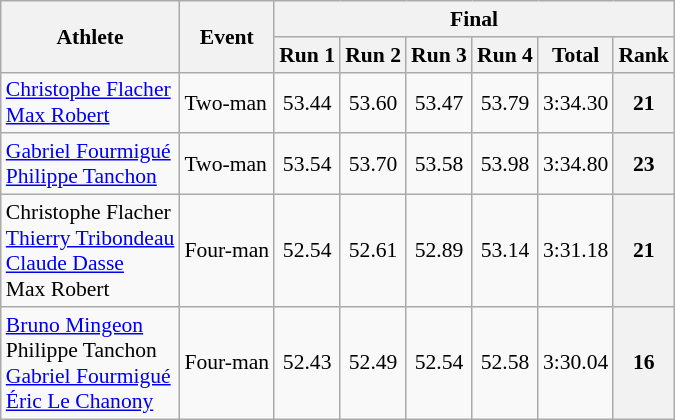<table class="wikitable" style="font-size:90%">
<tr>
<th rowspan="2">Athlete</th>
<th rowspan="2">Event</th>
<th colspan="6">Final</th>
</tr>
<tr>
<th>Run 1</th>
<th>Run 2</th>
<th>Run 3</th>
<th>Run 4</th>
<th>Total</th>
<th>Rank</th>
</tr>
<tr>
<td><a href='#'>Christophe Flacher</a><br><a href='#'>Max Robert</a></td>
<td>Two-man</td>
<td align="center">53.44</td>
<td align="center">53.60</td>
<td align="center">53.47</td>
<td align="center">53.79</td>
<td align="center">3:34.30</td>
<th align="center">21</th>
</tr>
<tr>
<td><a href='#'>Gabriel Fourmigué</a><br><a href='#'>Philippe Tanchon</a></td>
<td>Two-man</td>
<td align="center">53.54</td>
<td align="center">53.70</td>
<td align="center">53.58</td>
<td align="center">53.98</td>
<td align="center">3:34.80</td>
<th align="center">23</th>
</tr>
<tr>
<td>Christophe Flacher<br><a href='#'>Thierry Tribondeau</a><br><a href='#'>Claude Dasse</a><br>Max Robert</td>
<td>Four-man</td>
<td align="center">52.54</td>
<td align="center">52.61</td>
<td align="center">52.89</td>
<td align="center">53.14</td>
<td align="center">3:31.18</td>
<th align="center">21</th>
</tr>
<tr>
<td><a href='#'>Bruno Mingeon</a><br>Philippe Tanchon<br><a href='#'>Gabriel Fourmigué</a><br><a href='#'>Éric Le Chanony</a></td>
<td>Four-man</td>
<td align="center">52.43</td>
<td align="center">52.49</td>
<td align="center">52.54</td>
<td align="center">52.58</td>
<td align="center">3:30.04</td>
<th align="center">16</th>
</tr>
</table>
